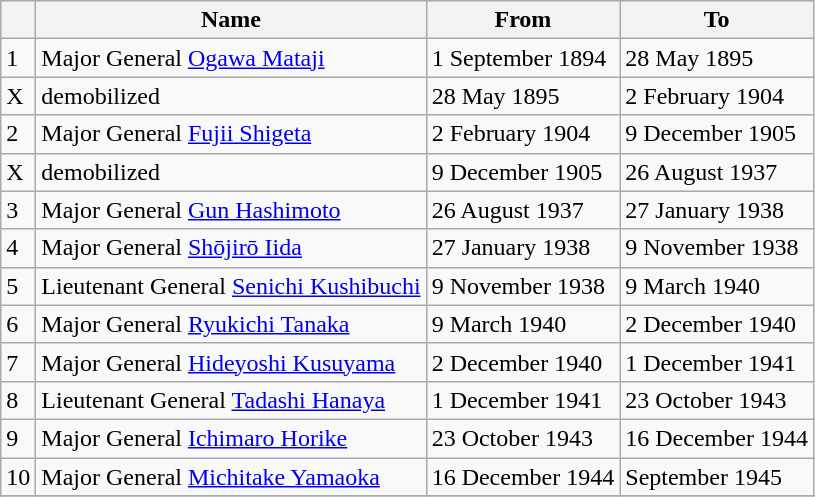<table class=wikitable>
<tr>
<th></th>
<th>Name</th>
<th>From</th>
<th>To</th>
</tr>
<tr>
<td>1</td>
<td>Major General <a href='#'>Ogawa Mataji</a></td>
<td>1 September 1894</td>
<td>28 May 1895</td>
</tr>
<tr>
<td>X</td>
<td>demobilized</td>
<td>28 May 1895</td>
<td>2 February 1904</td>
</tr>
<tr>
<td>2</td>
<td>Major General <a href='#'>Fujii Shigeta</a></td>
<td>2 February 1904</td>
<td>9 December 1905</td>
</tr>
<tr>
<td>X</td>
<td>demobilized</td>
<td>9 December 1905</td>
<td>26 August 1937</td>
</tr>
<tr>
<td>3</td>
<td>Major General <a href='#'>Gun Hashimoto</a></td>
<td>26 August 1937</td>
<td>27 January 1938</td>
</tr>
<tr>
<td>4</td>
<td>Major General <a href='#'>Shōjirō Iida</a></td>
<td>27 January 1938</td>
<td>9 November 1938</td>
</tr>
<tr>
<td>5</td>
<td>Lieutenant General <a href='#'>Senichi Kushibuchi</a></td>
<td>9 November 1938</td>
<td>9 March 1940</td>
</tr>
<tr>
<td>6</td>
<td>Major General <a href='#'>Ryukichi Tanaka</a></td>
<td>9 March 1940</td>
<td>2 December 1940</td>
</tr>
<tr>
<td>7</td>
<td>Major General <a href='#'>Hideyoshi Kusuyama</a></td>
<td>2 December 1940</td>
<td>1 December 1941</td>
</tr>
<tr>
<td>8</td>
<td>Lieutenant General <a href='#'>Tadashi Hanaya</a></td>
<td>1 December 1941</td>
<td>23 October 1943</td>
</tr>
<tr>
<td>9</td>
<td>Major General <a href='#'>Ichimaro Horike</a></td>
<td>23 October 1943</td>
<td>16 December 1944</td>
</tr>
<tr>
<td>10</td>
<td>Major General <a href='#'>Michitake Yamaoka</a></td>
<td>16 December 1944</td>
<td>September 1945</td>
</tr>
<tr>
</tr>
</table>
